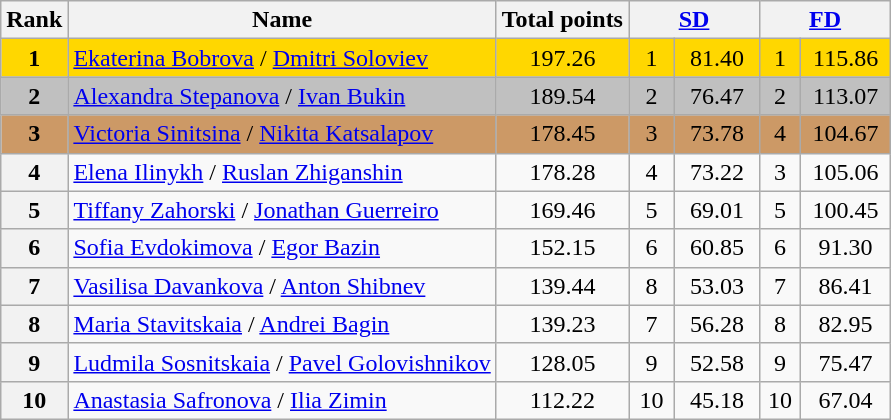<table class="wikitable sortable">
<tr>
<th>Rank</th>
<th>Name</th>
<th>Total points</th>
<th colspan="2" width="80px"><a href='#'>SD</a></th>
<th colspan="2" width="80px"><a href='#'>FD</a></th>
</tr>
<tr bgcolor="gold">
<td align="center"><strong>1</strong></td>
<td><a href='#'>Ekaterina Bobrova</a> / <a href='#'>Dmitri Soloviev</a></td>
<td align="center">197.26</td>
<td align="center">1</td>
<td align="center">81.40</td>
<td align="center">1</td>
<td align="center">115.86</td>
</tr>
<tr bgcolor="silver">
<td align="center"><strong>2</strong></td>
<td><a href='#'>Alexandra Stepanova</a> / <a href='#'>Ivan Bukin</a></td>
<td align="center">189.54</td>
<td align="center">2</td>
<td align="center">76.47</td>
<td align="center">2</td>
<td align="center">113.07</td>
</tr>
<tr bgcolor="cc9966">
<td align="center"><strong>3</strong></td>
<td><a href='#'>Victoria Sinitsina</a> / <a href='#'>Nikita Katsalapov</a></td>
<td align="center">178.45</td>
<td align="center">3</td>
<td align="center">73.78</td>
<td align="center">4</td>
<td align="center">104.67</td>
</tr>
<tr>
<th>4</th>
<td><a href='#'>Elena Ilinykh</a> / <a href='#'>Ruslan Zhiganshin</a></td>
<td align="center">178.28</td>
<td align="center">4</td>
<td align="center">73.22</td>
<td align="center">3</td>
<td align="center">105.06</td>
</tr>
<tr>
<th>5</th>
<td><a href='#'>Tiffany Zahorski</a> / <a href='#'>Jonathan Guerreiro</a></td>
<td align="center">169.46</td>
<td align="center">5</td>
<td align="center">69.01</td>
<td align="center">5</td>
<td align="center">100.45</td>
</tr>
<tr>
<th>6</th>
<td><a href='#'>Sofia Evdokimova</a> / <a href='#'>Egor Bazin</a></td>
<td align="center">152.15</td>
<td align="center">6</td>
<td align="center">60.85</td>
<td align="center">6</td>
<td align="center">91.30</td>
</tr>
<tr>
<th>7</th>
<td><a href='#'>Vasilisa Davankova</a> / <a href='#'>Anton Shibnev</a></td>
<td align="center">139.44</td>
<td align="center">8</td>
<td align="center">53.03</td>
<td align="center">7</td>
<td align="center">86.41</td>
</tr>
<tr>
<th>8</th>
<td><a href='#'>Maria Stavitskaia</a> / <a href='#'>Andrei Bagin</a></td>
<td align="center">139.23</td>
<td align="center">7</td>
<td align="center">56.28</td>
<td align="center">8</td>
<td align="center">82.95</td>
</tr>
<tr>
<th>9</th>
<td><a href='#'>Ludmila Sosnitskaia</a> / <a href='#'>Pavel Golovishnikov</a></td>
<td align="center">128.05</td>
<td align="center">9</td>
<td align="center">52.58</td>
<td align="center">9</td>
<td align="center">75.47</td>
</tr>
<tr>
<th>10</th>
<td><a href='#'>Anastasia Safronova</a> / <a href='#'>Ilia Zimin</a></td>
<td align="center">112.22</td>
<td align="center">10</td>
<td align="center">45.18</td>
<td align="center">10</td>
<td align="center">67.04</td>
</tr>
</table>
